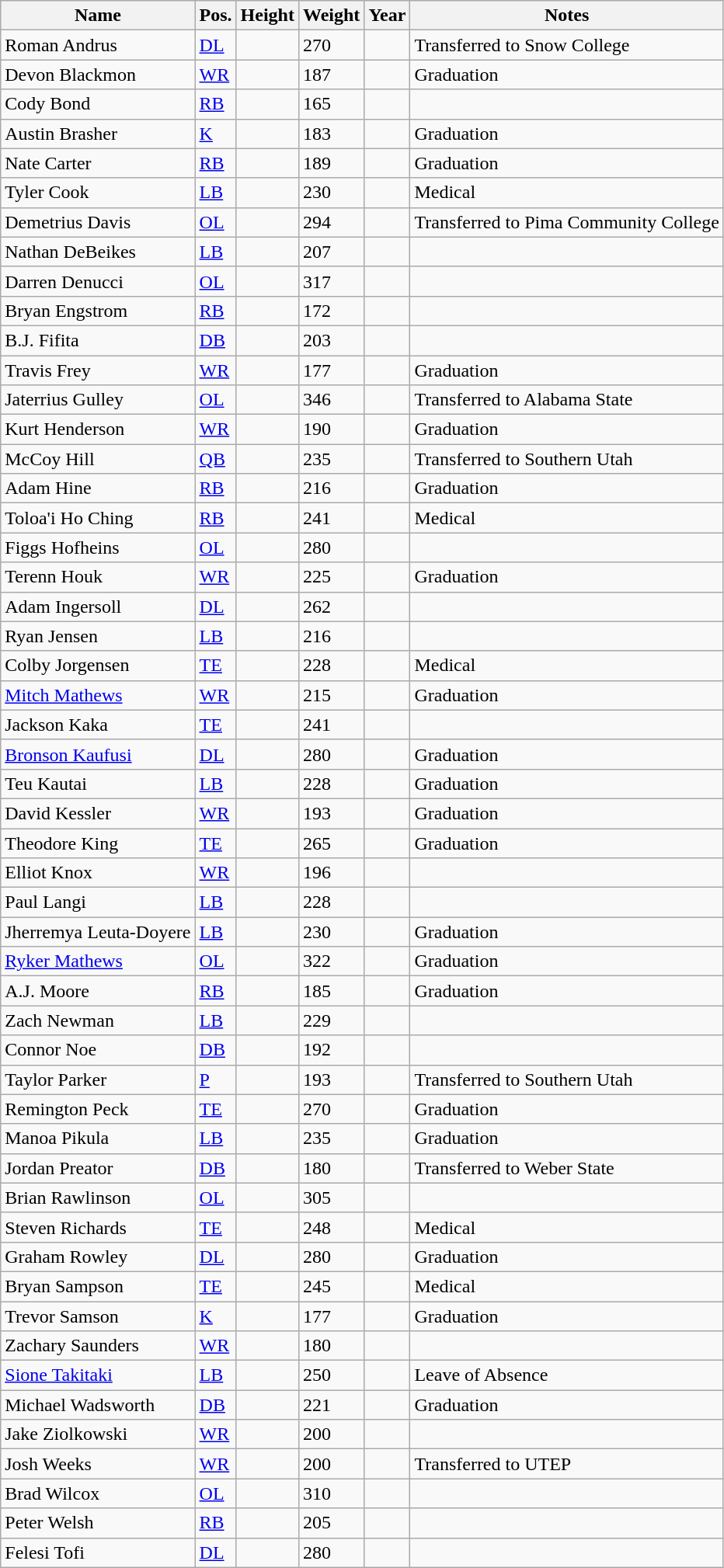<table class="wikitable sortable" border="1">
<tr>
<th>Name</th>
<th>Pos.</th>
<th>Height</th>
<th>Weight</th>
<th>Year</th>
<th>Notes</th>
</tr>
<tr>
<td>Roman Andrus</td>
<td><a href='#'>DL</a></td>
<td></td>
<td>270</td>
<td></td>
<td>Transferred to Snow College</td>
</tr>
<tr>
<td>Devon Blackmon</td>
<td><a href='#'>WR</a></td>
<td></td>
<td>187</td>
<td></td>
<td>Graduation</td>
</tr>
<tr>
<td>Cody Bond</td>
<td><a href='#'>RB</a></td>
<td></td>
<td>165</td>
<td></td>
<td></td>
</tr>
<tr>
<td>Austin Brasher</td>
<td><a href='#'>K</a></td>
<td></td>
<td>183</td>
<td></td>
<td>Graduation</td>
</tr>
<tr>
<td>Nate Carter</td>
<td><a href='#'>RB</a></td>
<td></td>
<td>189</td>
<td></td>
<td>Graduation</td>
</tr>
<tr>
<td>Tyler Cook</td>
<td><a href='#'>LB</a></td>
<td></td>
<td>230</td>
<td></td>
<td>Medical</td>
</tr>
<tr>
<td>Demetrius Davis</td>
<td><a href='#'>OL</a></td>
<td></td>
<td>294</td>
<td></td>
<td>Transferred to Pima Community College</td>
</tr>
<tr>
<td>Nathan DeBeikes</td>
<td><a href='#'>LB</a></td>
<td></td>
<td>207</td>
<td></td>
<td></td>
</tr>
<tr>
<td>Darren Denucci</td>
<td><a href='#'>OL</a></td>
<td></td>
<td>317</td>
<td></td>
<td></td>
</tr>
<tr>
<td>Bryan Engstrom</td>
<td><a href='#'>RB</a></td>
<td></td>
<td>172</td>
<td></td>
<td></td>
</tr>
<tr>
<td>B.J. Fifita</td>
<td><a href='#'>DB</a></td>
<td></td>
<td>203</td>
<td></td>
<td></td>
</tr>
<tr>
<td>Travis Frey</td>
<td><a href='#'>WR</a></td>
<td></td>
<td>177</td>
<td></td>
<td>Graduation</td>
</tr>
<tr>
<td>Jaterrius Gulley</td>
<td><a href='#'>OL</a></td>
<td></td>
<td>346</td>
<td></td>
<td>Transferred to Alabama State</td>
</tr>
<tr>
<td>Kurt Henderson</td>
<td><a href='#'>WR</a></td>
<td></td>
<td>190</td>
<td></td>
<td>Graduation</td>
</tr>
<tr>
<td>McCoy Hill</td>
<td><a href='#'>QB</a></td>
<td></td>
<td>235</td>
<td></td>
<td>Transferred to Southern Utah</td>
</tr>
<tr>
<td>Adam Hine</td>
<td><a href='#'>RB</a></td>
<td></td>
<td>216</td>
<td></td>
<td>Graduation</td>
</tr>
<tr>
<td>Toloa'i Ho Ching</td>
<td><a href='#'>RB</a></td>
<td></td>
<td>241</td>
<td></td>
<td>Medical</td>
</tr>
<tr>
<td>Figgs Hofheins</td>
<td><a href='#'>OL</a></td>
<td></td>
<td>280</td>
<td></td>
<td></td>
</tr>
<tr>
<td>Terenn Houk</td>
<td><a href='#'>WR</a></td>
<td></td>
<td>225</td>
<td></td>
<td>Graduation</td>
</tr>
<tr>
<td>Adam Ingersoll</td>
<td><a href='#'>DL</a></td>
<td></td>
<td>262</td>
<td></td>
<td></td>
</tr>
<tr>
<td>Ryan Jensen</td>
<td><a href='#'>LB</a></td>
<td></td>
<td>216</td>
<td></td>
<td></td>
</tr>
<tr>
<td>Colby Jorgensen</td>
<td><a href='#'>TE</a></td>
<td></td>
<td>228</td>
<td></td>
<td>Medical</td>
</tr>
<tr>
<td><a href='#'>Mitch Mathews</a></td>
<td><a href='#'>WR</a></td>
<td></td>
<td>215</td>
<td></td>
<td>Graduation</td>
</tr>
<tr>
<td>Jackson Kaka</td>
<td><a href='#'>TE</a></td>
<td></td>
<td>241</td>
<td></td>
<td></td>
</tr>
<tr>
<td><a href='#'>Bronson Kaufusi</a></td>
<td><a href='#'>DL</a></td>
<td></td>
<td>280</td>
<td></td>
<td>Graduation</td>
</tr>
<tr>
<td>Teu Kautai</td>
<td><a href='#'>LB</a></td>
<td></td>
<td>228</td>
<td></td>
<td>Graduation</td>
</tr>
<tr>
<td>David Kessler</td>
<td><a href='#'>WR</a></td>
<td></td>
<td>193</td>
<td></td>
<td>Graduation</td>
</tr>
<tr>
<td>Theodore King</td>
<td><a href='#'>TE</a></td>
<td></td>
<td>265</td>
<td></td>
<td>Graduation</td>
</tr>
<tr>
<td>Elliot Knox</td>
<td><a href='#'>WR</a></td>
<td></td>
<td>196</td>
<td></td>
<td></td>
</tr>
<tr>
<td>Paul Langi</td>
<td><a href='#'>LB</a></td>
<td></td>
<td>228</td>
<td></td>
<td></td>
</tr>
<tr>
<td>Jherremya Leuta-Doyere</td>
<td><a href='#'>LB</a></td>
<td></td>
<td>230</td>
<td></td>
<td>Graduation</td>
</tr>
<tr>
<td><a href='#'>Ryker Mathews</a></td>
<td><a href='#'>OL</a></td>
<td></td>
<td>322</td>
<td></td>
<td>Graduation</td>
</tr>
<tr>
<td>A.J. Moore</td>
<td><a href='#'>RB</a></td>
<td></td>
<td>185</td>
<td></td>
<td>Graduation</td>
</tr>
<tr>
<td>Zach Newman</td>
<td><a href='#'>LB</a></td>
<td></td>
<td>229</td>
<td></td>
<td></td>
</tr>
<tr>
<td>Connor Noe</td>
<td><a href='#'>DB</a></td>
<td></td>
<td>192</td>
<td></td>
<td></td>
</tr>
<tr>
<td>Taylor Parker</td>
<td><a href='#'>P</a></td>
<td></td>
<td>193</td>
<td></td>
<td>Transferred to Southern Utah</td>
</tr>
<tr>
<td>Remington Peck</td>
<td><a href='#'>TE</a></td>
<td></td>
<td>270</td>
<td></td>
<td>Graduation</td>
</tr>
<tr>
<td>Manoa Pikula</td>
<td><a href='#'>LB</a></td>
<td></td>
<td>235</td>
<td></td>
<td>Graduation</td>
</tr>
<tr>
<td>Jordan Preator</td>
<td><a href='#'>DB</a></td>
<td></td>
<td>180</td>
<td></td>
<td>Transferred to Weber State</td>
</tr>
<tr>
<td>Brian Rawlinson</td>
<td><a href='#'>OL</a></td>
<td></td>
<td>305</td>
<td></td>
<td></td>
</tr>
<tr>
<td>Steven Richards</td>
<td><a href='#'>TE</a></td>
<td></td>
<td>248</td>
<td></td>
<td>Medical</td>
</tr>
<tr>
<td>Graham Rowley</td>
<td><a href='#'>DL</a></td>
<td></td>
<td>280</td>
<td></td>
<td>Graduation</td>
</tr>
<tr>
<td>Bryan Sampson</td>
<td><a href='#'>TE</a></td>
<td></td>
<td>245</td>
<td></td>
<td>Medical</td>
</tr>
<tr>
<td>Trevor Samson</td>
<td><a href='#'>K</a></td>
<td></td>
<td>177</td>
<td></td>
<td>Graduation</td>
</tr>
<tr>
<td>Zachary Saunders</td>
<td><a href='#'>WR</a></td>
<td></td>
<td>180</td>
<td></td>
<td></td>
</tr>
<tr>
<td><a href='#'>Sione Takitaki</a></td>
<td><a href='#'>LB</a></td>
<td></td>
<td>250</td>
<td></td>
<td>Leave of Absence</td>
</tr>
<tr>
<td>Michael Wadsworth</td>
<td><a href='#'>DB</a></td>
<td></td>
<td>221</td>
<td></td>
<td>Graduation</td>
</tr>
<tr>
<td>Jake Ziolkowski</td>
<td><a href='#'>WR</a></td>
<td></td>
<td>200</td>
<td></td>
<td></td>
</tr>
<tr>
<td>Josh Weeks</td>
<td><a href='#'>WR</a></td>
<td></td>
<td>200</td>
<td></td>
<td>Transferred to UTEP</td>
</tr>
<tr>
<td>Brad Wilcox</td>
<td><a href='#'>OL</a></td>
<td></td>
<td>310</td>
<td></td>
<td></td>
</tr>
<tr>
<td>Peter Welsh</td>
<td><a href='#'>RB</a></td>
<td></td>
<td>205</td>
<td></td>
<td></td>
</tr>
<tr>
<td>Felesi Tofi</td>
<td><a href='#'>DL</a></td>
<td></td>
<td>280</td>
<td></td>
<td></td>
</tr>
</table>
